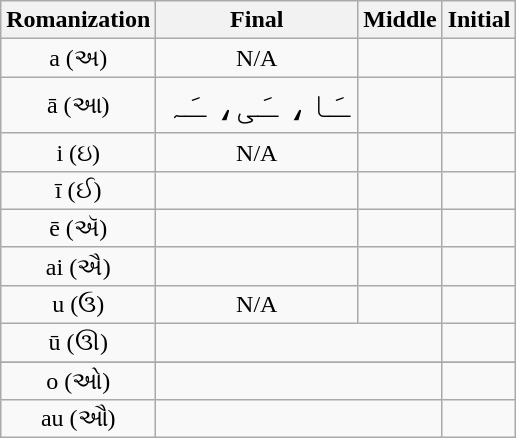<table class="wikitable" style="text-align: center;">
<tr>
<th>Romanization</th>
<th colspan="2">Final</th>
<th>Middle</th>
<th>Initial</th>
</tr>
<tr>
<td>a (અ)</td>
<td colspan="2">N/A</td>
<td style="font-size: 150%"></td>
<td style="font-size: 150%"></td>
</tr>
<tr>
<td>ā (આ)</td>
<td style="font-size: 150%">ـَا، ـَی، ـَہ</td>
<td colspan="2"></td>
<td style="font-size: 150%"></td>
</tr>
<tr>
<td>i (ઇ)</td>
<td colspan="2">N/A</td>
<td style="font-size: 150%"></td>
<td style="font-size: 150%"></td>
</tr>
<tr>
<td>ī (ઈ)</td>
<td colspan="2" style="font-size: 150%"></td>
<td style="font-size: 150%"></td>
<td style="font-size: 150%"></td>
</tr>
<tr>
<td>ē (ઍ)</td>
<td colspan="2" style="font-size: 150%"></td>
<td style="font-size: 150%"></td>
<td style="font-size: 150%"></td>
</tr>
<tr>
<td>ai (ઐ)</td>
<td colspan="2" style="font-size: 150%"></td>
<td style="font-size: 150%"></td>
<td style="font-size: 150%"></td>
</tr>
<tr>
<td>u (ઉ)</td>
<td colspan="2">N/A</td>
<td style="font-size: 150%"></td>
<td style="font-size: 150%"></td>
</tr>
<tr>
<td>ū (ઊ)</td>
<td colspan="3" style="font-size: 150%"></td>
<td style="font-size: 150%"></td>
</tr>
<tr>
</tr>
<tr>
<td>o (ઓ)</td>
<td colspan="3" style="font-size: 150%"></td>
<td style="font-size: 150%"></td>
</tr>
<tr>
<td>au (ઔ)</td>
<td colspan="3" style="font-size: 150%"></td>
<td style="font-size: 150%"></td>
</tr>
</table>
